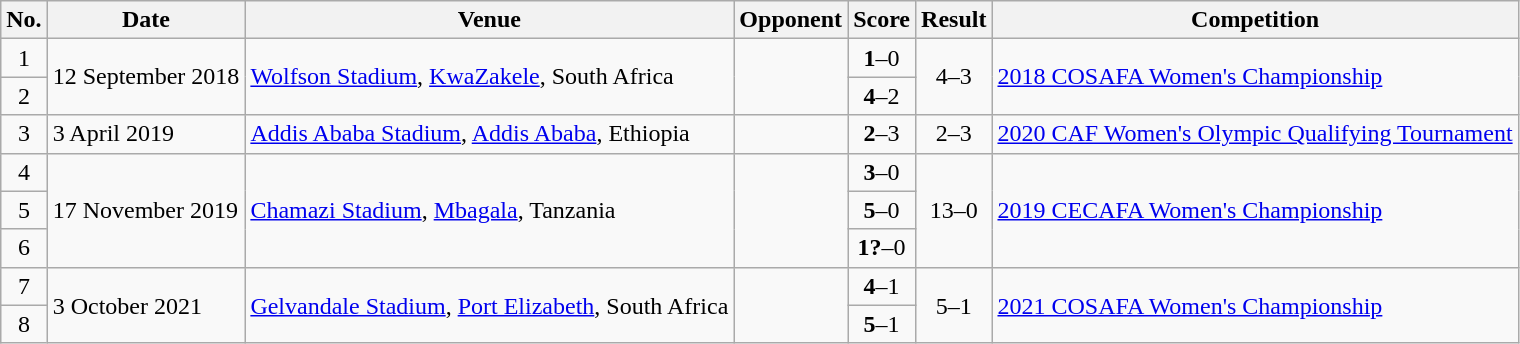<table class="wikitable">
<tr>
<th>No.</th>
<th>Date</th>
<th>Venue</th>
<th>Opponent</th>
<th>Score</th>
<th>Result</th>
<th>Competition</th>
</tr>
<tr>
<td style="text-align:center;">1</td>
<td rowspan=2>12 September 2018</td>
<td rowspan=2><a href='#'>Wolfson Stadium</a>, <a href='#'>KwaZakele</a>, South Africa</td>
<td rowspan=2></td>
<td style="text-align:center;"><strong>1</strong>–0</td>
<td style="text-align:center;" rowspan=2>4–3</td>
<td rowspan=2><a href='#'>2018 COSAFA Women's Championship</a></td>
</tr>
<tr>
<td style="text-align:center;">2</td>
<td style="text-align:center;"><strong>4</strong>–2</td>
</tr>
<tr>
<td style="text-align:center;">3</td>
<td>3 April 2019</td>
<td><a href='#'>Addis Ababa Stadium</a>, <a href='#'>Addis Ababa</a>, Ethiopia</td>
<td></td>
<td style="text-align:center;"><strong>2</strong>–3</td>
<td style="text-align:center;">2–3</td>
<td><a href='#'>2020 CAF Women's Olympic Qualifying Tournament</a></td>
</tr>
<tr>
<td style="text-align:center;">4</td>
<td rowspan=3>17 November 2019</td>
<td rowspan=3><a href='#'>Chamazi Stadium</a>, <a href='#'>Mbagala</a>, Tanzania</td>
<td rowspan=3></td>
<td style="text-align:center;"><strong>3</strong>–0</td>
<td style="text-align:center;" rowspan=3>13–0</td>
<td rowspan=3><a href='#'>2019 CECAFA Women's Championship</a></td>
</tr>
<tr>
<td style="text-align:center;">5</td>
<td style="text-align:center;"><strong>5</strong>–0</td>
</tr>
<tr>
<td style="text-align:center;">6</td>
<td style="text-align:center;"><strong>1?</strong>–0</td>
</tr>
<tr>
<td style="text-align:center;">7</td>
<td rowspan=3>3 October 2021</td>
<td rowspan=3><a href='#'>Gelvandale Stadium</a>, <a href='#'>Port Elizabeth</a>, South Africa</td>
<td rowspan=3></td>
<td style="text-align:center;"><strong>4</strong>–1</td>
<td style="text-align:center;" rowspan=3>5–1</td>
<td rowspan=3><a href='#'>2021 COSAFA Women's Championship</a></td>
</tr>
<tr>
<td style="text-align:center;">8</td>
<td style="text-align:center;"><strong>5</strong>–1</td>
</tr>
</table>
